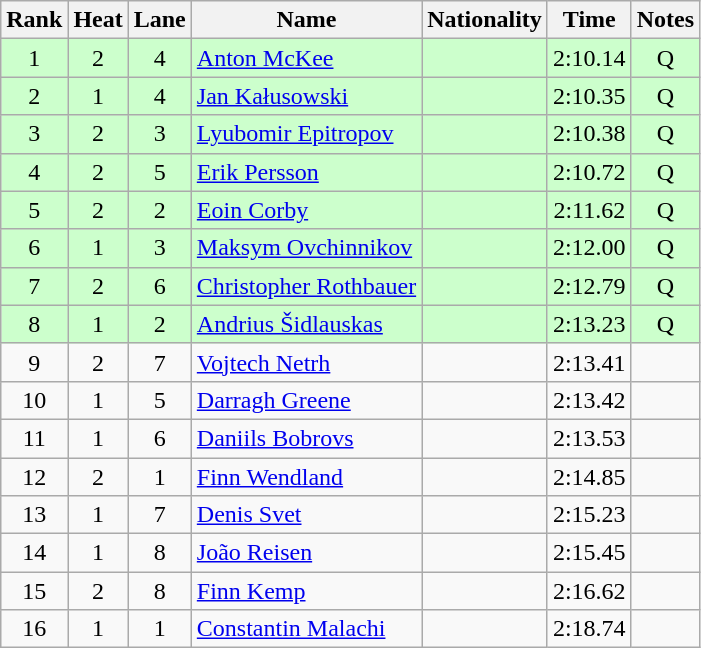<table class="wikitable sortable" style="text-align:center">
<tr>
<th>Rank</th>
<th>Heat</th>
<th>Lane</th>
<th>Name</th>
<th>Nationality</th>
<th>Time</th>
<th>Notes</th>
</tr>
<tr bgcolor=ccffcc>
<td>1</td>
<td>2</td>
<td>4</td>
<td align=left><a href='#'>Anton McKee</a></td>
<td align=left></td>
<td>2:10.14</td>
<td>Q</td>
</tr>
<tr bgcolor=ccffcc>
<td>2</td>
<td>1</td>
<td>4</td>
<td align=left><a href='#'>Jan Kałusowski</a></td>
<td align=left></td>
<td>2:10.35</td>
<td>Q</td>
</tr>
<tr bgcolor=ccffcc>
<td>3</td>
<td>2</td>
<td>3</td>
<td align=left><a href='#'>Lyubomir Epitropov</a></td>
<td align=left></td>
<td>2:10.38</td>
<td>Q</td>
</tr>
<tr bgcolor=ccffcc>
<td>4</td>
<td>2</td>
<td>5</td>
<td align=left><a href='#'>Erik Persson</a></td>
<td align=left></td>
<td>2:10.72</td>
<td>Q</td>
</tr>
<tr bgcolor=ccffcc>
<td>5</td>
<td>2</td>
<td>2</td>
<td align=left><a href='#'>Eoin Corby</a></td>
<td align=left></td>
<td>2:11.62</td>
<td>Q</td>
</tr>
<tr bgcolor=ccffcc>
<td>6</td>
<td>1</td>
<td>3</td>
<td align=left><a href='#'>Maksym Ovchinnikov</a></td>
<td align=left></td>
<td>2:12.00</td>
<td>Q</td>
</tr>
<tr bgcolor=ccffcc>
<td>7</td>
<td>2</td>
<td>6</td>
<td align=left><a href='#'>Christopher Rothbauer</a></td>
<td align=left></td>
<td>2:12.79</td>
<td>Q</td>
</tr>
<tr bgcolor=ccffcc>
<td>8</td>
<td>1</td>
<td>2</td>
<td align=left><a href='#'>Andrius Šidlauskas</a></td>
<td align=left></td>
<td>2:13.23</td>
<td>Q</td>
</tr>
<tr>
<td>9</td>
<td>2</td>
<td>7</td>
<td align=left><a href='#'>Vojtech Netrh</a></td>
<td align=left></td>
<td>2:13.41</td>
<td></td>
</tr>
<tr>
<td>10</td>
<td>1</td>
<td>5</td>
<td align=left><a href='#'>Darragh Greene</a></td>
<td align=left></td>
<td>2:13.42</td>
<td></td>
</tr>
<tr>
<td>11</td>
<td>1</td>
<td>6</td>
<td align=left><a href='#'>Daniils Bobrovs</a></td>
<td align=left></td>
<td>2:13.53</td>
<td></td>
</tr>
<tr>
<td>12</td>
<td>2</td>
<td>1</td>
<td align=left><a href='#'>Finn Wendland</a></td>
<td align=left></td>
<td>2:14.85</td>
<td></td>
</tr>
<tr>
<td>13</td>
<td>1</td>
<td>7</td>
<td align=left><a href='#'>Denis Svet</a></td>
<td align=left></td>
<td>2:15.23</td>
<td></td>
</tr>
<tr>
<td>14</td>
<td>1</td>
<td>8</td>
<td align=left><a href='#'>João Reisen</a></td>
<td align=left></td>
<td>2:15.45</td>
<td></td>
</tr>
<tr>
<td>15</td>
<td>2</td>
<td>8</td>
<td align=left><a href='#'>Finn Kemp</a></td>
<td align=left></td>
<td>2:16.62</td>
<td></td>
</tr>
<tr>
<td>16</td>
<td>1</td>
<td>1</td>
<td align=left><a href='#'>Constantin Malachi</a></td>
<td align=left></td>
<td>2:18.74</td>
<td></td>
</tr>
</table>
